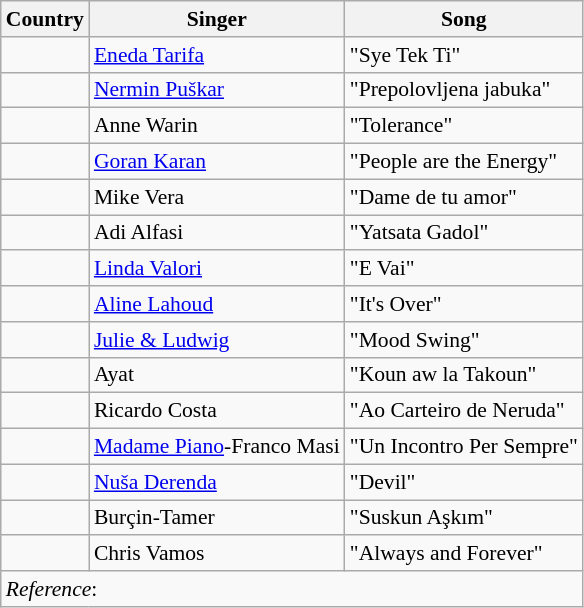<table class="wikitable plainrowheaders sortable" style="font-size: 90%">
<tr>
<th>Country</th>
<th>Singer</th>
<th>Song</th>
</tr>
<tr>
<td></td>
<td><a href='#'>Eneda Tarifa</a></td>
<td>"Sye Tek Ti"</td>
</tr>
<tr>
<td></td>
<td><a href='#'>Nermin Puškar</a></td>
<td>"Prepolovljena jabuka"</td>
</tr>
<tr>
<td></td>
<td>Anne Warin</td>
<td>"Tolerance"</td>
</tr>
<tr>
<td></td>
<td><a href='#'>Goran Karan</a></td>
<td>"People are the Energy"</td>
</tr>
<tr>
<td></td>
<td>Mike Vera</td>
<td>"Dame de tu amor"</td>
</tr>
<tr>
<td></td>
<td>Adi Alfasi</td>
<td>"Yatsata Gadol"</td>
</tr>
<tr>
<td></td>
<td><a href='#'>Linda Valori</a></td>
<td>"E Vai"</td>
</tr>
<tr>
<td></td>
<td><a href='#'>Aline Lahoud</a></td>
<td>"It's Over"</td>
</tr>
<tr>
<td></td>
<td><a href='#'>Julie & Ludwig</a></td>
<td>"Mood Swing"</td>
</tr>
<tr>
<td></td>
<td>Ayat</td>
<td>"Koun aw la Takoun"</td>
</tr>
<tr>
<td></td>
<td>Ricardo Costa</td>
<td>"Ao Carteiro de Neruda"</td>
</tr>
<tr>
<td></td>
<td><a href='#'>Madame Piano</a>-Franco Masi</td>
<td>"Un Incontro Per Sempre"</td>
</tr>
<tr>
<td></td>
<td><a href='#'>Nuša Derenda</a></td>
<td>"Devil"</td>
</tr>
<tr>
<td></td>
<td>Burçin-Tamer</td>
<td>"Suskun Aşkım"</td>
</tr>
<tr>
<td></td>
<td>Chris Vamos</td>
<td>"Always and Forever"</td>
</tr>
<tr>
<td colspan=3><em>Reference</em>:</td>
</tr>
</table>
